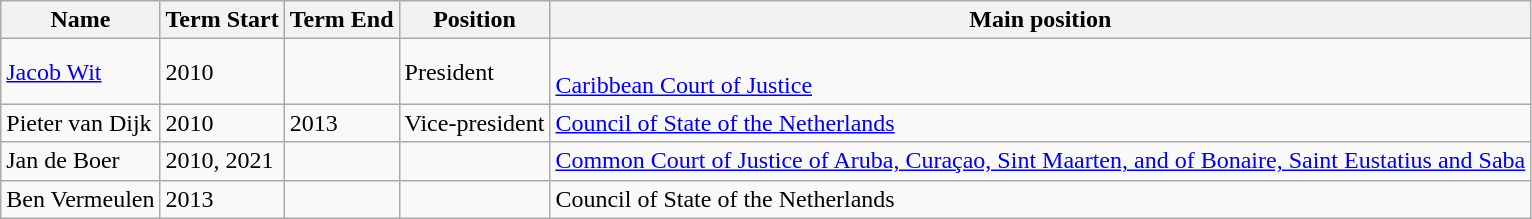<table class="wikitable sortable">
<tr>
<th>Name</th>
<th>Term Start</th>
<th>Term End</th>
<th>Position</th>
<th>Main position</th>
</tr>
<tr>
<td><a href='#'>Jacob Wit</a></td>
<td>2010</td>
<td></td>
<td>President</td>
<td><br><a href='#'>Caribbean Court of Justice</a></td>
</tr>
<tr>
<td>Pieter van Dijk</td>
<td>2010</td>
<td>2013</td>
<td>Vice-president</td>
<td><a href='#'>Council of State of the Netherlands</a></td>
</tr>
<tr>
<td>Jan de Boer</td>
<td>2010, 2021</td>
<td></td>
<td></td>
<td><a href='#'>Common Court of Justice of Aruba, Curaçao, Sint Maarten, and of Bonaire, Saint Eustatius and Saba</a></td>
</tr>
<tr>
<td>Ben Vermeulen</td>
<td>2013</td>
<td></td>
<td></td>
<td>Council of State of the Netherlands</td>
</tr>
</table>
